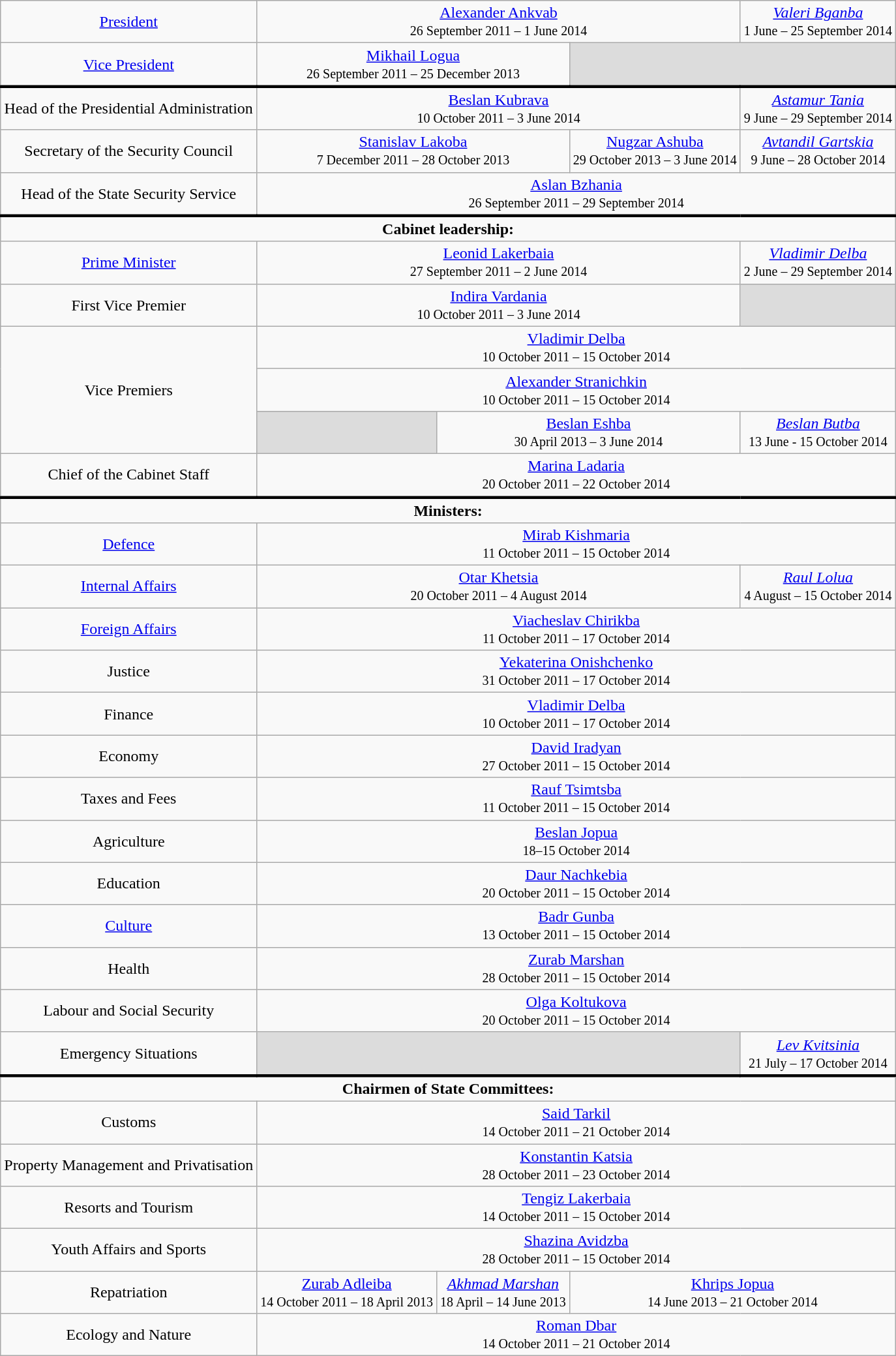<table class="wikitable" style="text-align:center;padding: 0.2em;margin: 0.5em 0 0.5em 2em;">
<tr>
<td><a href='#'>President</a></td>
<td colspan=3><a href='#'>Alexander Ankvab</a><br><small>26 September 2011 – 1 June 2014</small></td>
<td><em><a href='#'>Valeri Bganba</a></em><br><small>1 June – 25 September 2014</small></td>
</tr>
<tr style="border-bottom: 3px solid black;">
<td><a href='#'>Vice President</a></td>
<td colspan=2><a href='#'>Mikhail Logua</a><br><small>26 September 2011 – 25 December 2013</small></td>
<td style="background: gainsboro" colspan=2></td>
</tr>
<tr>
<td>Head of the Presidential Administration</td>
<td colspan=3><a href='#'>Beslan Kubrava</a><br><small>10 October 2011 – 3 June 2014</small></td>
<td><em><a href='#'>Astamur Tania</a></em><br><small>9 June – 29 September 2014</small></td>
</tr>
<tr>
<td>Secretary of the Security Council</td>
<td colspan=2><a href='#'>Stanislav Lakoba</a><br><small>7 December 2011 – 28 October 2013</small></td>
<td colspan=1><a href='#'>Nugzar Ashuba</a><br><small>29 October 2013 – 3 June 2014</small></td>
<td><em><a href='#'>Avtandil Gartskia</a></em><br><small>9 June – 28 October 2014</small></td>
</tr>
<tr style="border-bottom: 3px solid black;">
<td>Head of the State Security Service</td>
<td colspan=4><a href='#'>Aslan Bzhania</a><br><small>26 September 2011 – 29 September 2014</small></td>
</tr>
<tr>
<td colspan=5><strong>Cabinet leadership:</strong></td>
</tr>
<tr>
<td><a href='#'>Prime Minister</a></td>
<td colspan=3><a href='#'>Leonid Lakerbaia</a><br><small>27 September 2011 – 2 June 2014</small></td>
<td><em><a href='#'>Vladimir Delba</a></em><br><small>2 June – 29 September 2014</small></td>
</tr>
<tr>
<td>First Vice Premier</td>
<td colspan=3><a href='#'>Indira Vardania</a><br><small>10 October 2011 – 3 June 2014</small></td>
<td style="background: gainsboro"></td>
</tr>
<tr>
<td rowspan=3>Vice Premiers</td>
<td colspan=4><a href='#'>Vladimir Delba</a><br><small>10 October 2011 – 15 October 2014</small></td>
</tr>
<tr>
<td colspan=4><a href='#'>Alexander Stranichkin</a><br><small>10 October 2011 – 15 October 2014</small></td>
</tr>
<tr>
<td style="background: gainsboro"></td>
<td colspan=2><a href='#'>Beslan Eshba</a><br><small>30 April 2013 – 3 June 2014</small></td>
<td><em><a href='#'>Beslan Butba</a></em><br><small>13 June - 15 October 2014</small></td>
</tr>
<tr style="border-bottom: 3px solid black;">
<td>Chief of the Cabinet Staff</td>
<td colspan=4><a href='#'>Marina Ladaria</a><br><small>20 October 2011 – 22 October 2014</small></td>
</tr>
<tr>
<td colspan=5><strong>Ministers:</strong></td>
</tr>
<tr>
<td><a href='#'>Defence</a></td>
<td colspan=4><a href='#'>Mirab Kishmaria</a><br><small>11 October 2011 – 15 October 2014</small></td>
</tr>
<tr>
<td><a href='#'>Internal Affairs</a></td>
<td colspan=3><a href='#'>Otar Khetsia</a><br><small>20 October 2011 – 4 August 2014</small></td>
<td colspan=3><em><a href='#'>Raul Lolua</a></em><br><small>4 August – 15 October 2014</small></td>
</tr>
<tr>
<td><a href='#'>Foreign Affairs</a></td>
<td colspan=4><a href='#'>Viacheslav Chirikba</a><br><small>11 October 2011 – 17 October 2014</small></td>
</tr>
<tr>
<td>Justice</td>
<td colspan=4><a href='#'>Yekaterina Onishchenko</a><br><small>31 October 2011 – 17 October 2014</small></td>
</tr>
<tr>
<td>Finance</td>
<td colspan=4><a href='#'>Vladimir Delba</a><br><small>10 October 2011 – 17 October 2014</small></td>
</tr>
<tr>
<td>Economy</td>
<td colspan=4><a href='#'>David Iradyan</a><br><small>27 October 2011 – 15 October 2014</small></td>
</tr>
<tr>
<td>Taxes and Fees</td>
<td colspan=4><a href='#'>Rauf Tsimtsba</a><br><small>11 October 2011 – 15 October 2014</small></td>
</tr>
<tr>
<td>Agriculture</td>
<td colspan=4><a href='#'>Beslan Jopua</a><br><small>18–15 October 2014</small></td>
</tr>
<tr>
<td>Education</td>
<td colspan=4><a href='#'>Daur Nachkebia</a><br><small>20 October 2011 – 15 October 2014</small></td>
</tr>
<tr>
<td><a href='#'>Culture</a></td>
<td colspan=4><a href='#'>Badr Gunba</a><br><small>13 October 2011 – 15 October 2014</small></td>
</tr>
<tr>
<td>Health</td>
<td colspan=4><a href='#'>Zurab Marshan</a><br><small>28 October 2011 – 15 October 2014</small></td>
</tr>
<tr>
<td>Labour and Social Security</td>
<td colspan=4><a href='#'>Olga Koltukova</a><br><small>20 October 2011 – 15 October 2014</small></td>
</tr>
<tr style="border-bottom: 3px solid black;">
<td>Emergency Situations</td>
<td style="background: gainsboro" colspan=3></td>
<td><em><a href='#'>Lev Kvitsinia</a></em><br><small>21 July – 17 October 2014</small></td>
</tr>
<tr>
<td colspan=5><strong>Chairmen of State Committees:</strong></td>
</tr>
<tr>
<td>Customs</td>
<td colspan=4><a href='#'>Said Tarkil</a><br><small>14 October 2011 – 21 October 2014</small></td>
</tr>
<tr>
<td>Property Management and Privatisation</td>
<td colspan=4><a href='#'>Konstantin Katsia</a><br><small>28 October 2011 – 23 October 2014</small></td>
</tr>
<tr>
<td>Resorts and Tourism</td>
<td colspan=4><a href='#'>Tengiz Lakerbaia</a><br><small>14 October 2011 – 15 October 2014</small></td>
</tr>
<tr>
<td>Youth Affairs and Sports</td>
<td colspan=4><a href='#'>Shazina Avidzba</a><br><small> 28 October 2011 – 15 October 2014</small></td>
</tr>
<tr>
<td>Repatriation</td>
<td><a href='#'>Zurab Adleiba</a><br><small>14 October 2011 – 18 April 2013</small></td>
<td><em><a href='#'>Akhmad Marshan</a></em><br><small>18 April – 14 June 2013</small></td>
<td colspan=2><a href='#'>Khrips Jopua</a><br><small>14 June 2013 – 21 October 2014</small></td>
</tr>
<tr>
<td>Ecology and Nature</td>
<td colspan=4><a href='#'>Roman Dbar</a><br><small>14 October 2011 – 21 October 2014</small></td>
</tr>
</table>
